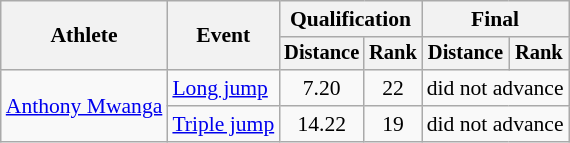<table class="wikitable" style="font-size:90%">
<tr>
<th rowspan=2>Athlete</th>
<th rowspan=2>Event</th>
<th colspan=2>Qualification</th>
<th colspan=2>Final</th>
</tr>
<tr style="font-size:95%">
<th>Distance</th>
<th>Rank</th>
<th>Distance</th>
<th>Rank</th>
</tr>
<tr align=center>
<td align=left rowspan=2><a href='#'>Anthony Mwanga</a></td>
<td style="text-align:left;"><a href='#'>Long jump</a></td>
<td>7.20</td>
<td>22</td>
<td colspan=2>did not advance</td>
</tr>
<tr align=center>
<td style="text-align:left;"><a href='#'>Triple jump</a></td>
<td>14.22</td>
<td>19</td>
<td colspan=2>did not advance</td>
</tr>
</table>
